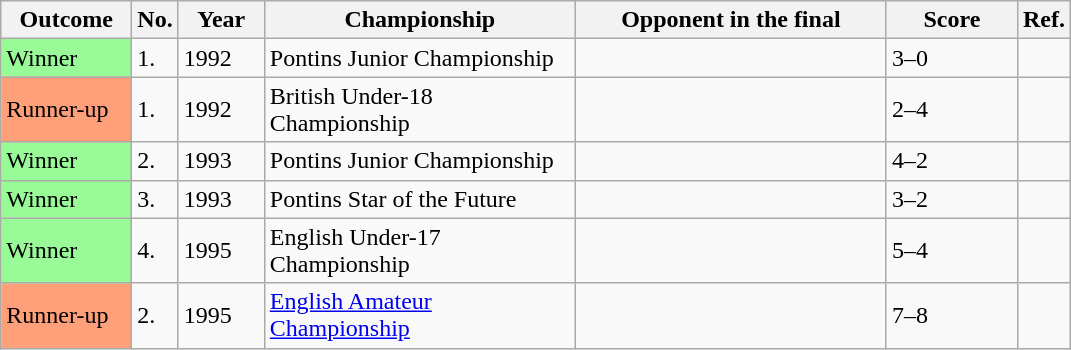<table class="sortable wikitable">
<tr>
<th width="80">Outcome</th>
<th width="20">No.</th>
<th width="50">Year</th>
<th style="width:200px;">Championship</th>
<th style="width:200px;">Opponent in the final</th>
<th style="width:80px;">Score</th>
<th style="width:20px;">Ref.</th>
</tr>
<tr>
<td style="background:#98FB98">Winner</td>
<td>1.</td>
<td>1992</td>
<td>Pontins Junior Championship</td>
<td> </td>
<td>3–0</td>
<td></td>
</tr>
<tr>
<td style="background:#ffa07a;">Runner-up</td>
<td>1.</td>
<td>1992</td>
<td>British Under-18 Championship</td>
<td> </td>
<td>2–4</td>
<td></td>
</tr>
<tr>
<td style="background:#98FB98">Winner</td>
<td>2.</td>
<td>1993</td>
<td>Pontins Junior Championship</td>
<td> </td>
<td>4–2</td>
<td></td>
</tr>
<tr>
<td style="background:#98FB98">Winner</td>
<td>3.</td>
<td>1993</td>
<td>Pontins Star of the Future</td>
<td> </td>
<td>3–2</td>
<td></td>
</tr>
<tr>
<td style="background:#98FB98">Winner</td>
<td>4.</td>
<td>1995</td>
<td>English Under-17 Championship</td>
<td> </td>
<td>5–4</td>
<td></td>
</tr>
<tr>
<td style="background:#ffa07a;">Runner-up</td>
<td>2.</td>
<td>1995</td>
<td><a href='#'>English Amateur Championship</a></td>
<td> </td>
<td>7–8</td>
<td></td>
</tr>
</table>
